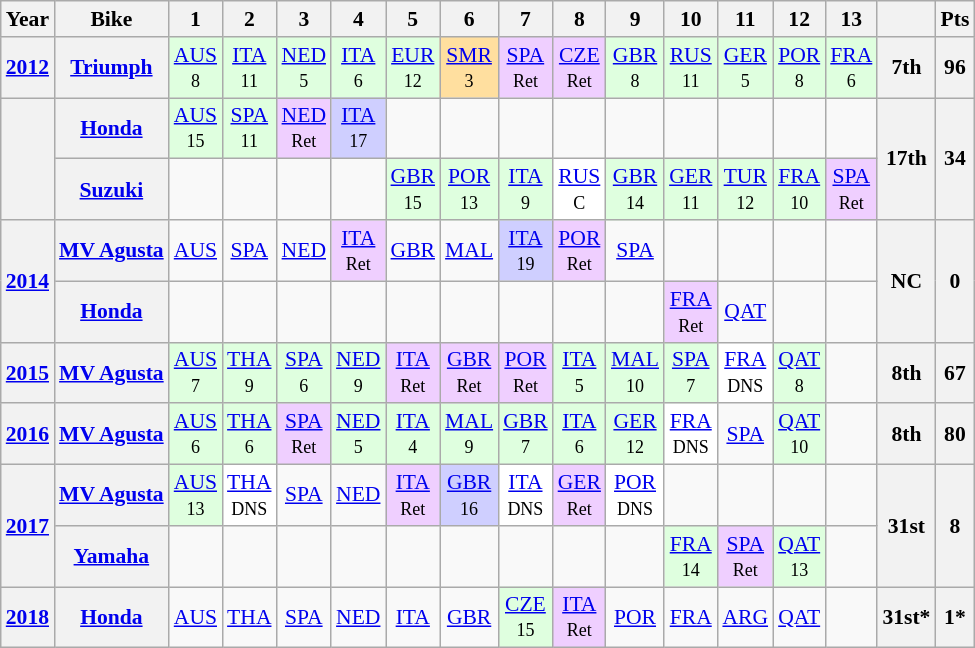<table class="wikitable" style="text-align:center; font-size:90%">
<tr>
<th>Year</th>
<th>Bike</th>
<th>1</th>
<th>2</th>
<th>3</th>
<th>4</th>
<th>5</th>
<th>6</th>
<th>7</th>
<th>8</th>
<th>9</th>
<th>10</th>
<th>11</th>
<th>12</th>
<th>13</th>
<th></th>
<th>Pts</th>
</tr>
<tr>
<th><a href='#'>2012</a></th>
<th><a href='#'>Triumph</a></th>
<td style="background:#dfffdf;"><a href='#'>AUS</a><br><small>8</small></td>
<td style="background:#dfffdf;"><a href='#'>ITA</a><br><small>11</small></td>
<td style="background:#dfffdf;"><a href='#'>NED</a><br><small>5</small></td>
<td style="background:#dfffdf;"><a href='#'>ITA</a><br><small>6</small></td>
<td style="background:#dfffdf;"><a href='#'>EUR</a><br><small>12</small></td>
<td style="background:#ffdf9f;"><a href='#'>SMR</a><br><small>3</small></td>
<td style="background:#efcfff;"><a href='#'>SPA</a><br><small>Ret</small></td>
<td style="background:#efcfff;"><a href='#'>CZE</a><br><small>Ret</small></td>
<td style="background:#dfffdf;"><a href='#'>GBR</a><br><small>8</small></td>
<td style="background:#dfffdf;"><a href='#'>RUS</a><br><small>11</small></td>
<td style="background:#dfffdf;"><a href='#'>GER</a><br><small>5</small></td>
<td style="background:#dfffdf;"><a href='#'>POR</a><br><small>8</small></td>
<td style="background:#dfffdf;"><a href='#'>FRA</a><br><small>6</small></td>
<th>7th</th>
<th>96</th>
</tr>
<tr>
<th rowspan=2></th>
<th><a href='#'>Honda</a></th>
<td style="background:#dfffdf;"><a href='#'>AUS</a><br><small>15</small></td>
<td style="background:#dfffdf;"><a href='#'>SPA</a><br><small>11</small></td>
<td style="background:#efcfff;"><a href='#'>NED</a><br><small>Ret</small></td>
<td style="background:#cfcfff;"><a href='#'>ITA</a><br><small>17</small></td>
<td></td>
<td></td>
<td></td>
<td></td>
<td></td>
<td></td>
<td></td>
<td></td>
<td></td>
<th rowspan=2>17th</th>
<th rowspan=2>34</th>
</tr>
<tr>
<th><a href='#'>Suzuki</a></th>
<td></td>
<td></td>
<td></td>
<td></td>
<td style="background:#dfffdf;"><a href='#'>GBR</a><br><small>15</small></td>
<td style="background:#dfffdf;"><a href='#'>POR</a><br><small>13</small></td>
<td style="background:#dfffdf;"><a href='#'>ITA</a><br><small>9</small></td>
<td style="background:#ffffff;"><a href='#'>RUS</a><br><small>C</small></td>
<td style="background:#dfffdf;"><a href='#'>GBR</a><br><small>14</small></td>
<td style="background:#dfffdf;"><a href='#'>GER</a><br><small>11</small></td>
<td style="background:#dfffdf;"><a href='#'>TUR</a><br><small>12</small></td>
<td style="background:#dfffdf;"><a href='#'>FRA</a><br><small>10</small></td>
<td style="background:#efcfff;"><a href='#'>SPA</a><br><small>Ret</small></td>
</tr>
<tr>
<th rowspan=2><a href='#'>2014</a></th>
<th><a href='#'>MV Agusta</a></th>
<td><a href='#'>AUS</a></td>
<td><a href='#'>SPA</a></td>
<td><a href='#'>NED</a></td>
<td style="background:#efcfff;"><a href='#'>ITA</a><br><small>Ret</small></td>
<td><a href='#'>GBR</a></td>
<td><a href='#'>MAL</a></td>
<td style="background:#cfcfff;"><a href='#'>ITA</a><br><small>19</small></td>
<td style="background:#efcfff;"><a href='#'>POR</a><br><small>Ret</small></td>
<td><a href='#'>SPA</a></td>
<td></td>
<td></td>
<td></td>
<td></td>
<th rowspan=2>NC</th>
<th rowspan=2>0</th>
</tr>
<tr>
<th><a href='#'>Honda</a></th>
<td></td>
<td></td>
<td></td>
<td></td>
<td></td>
<td></td>
<td></td>
<td></td>
<td></td>
<td style="background:#efcfff;"><a href='#'>FRA</a><br><small>Ret</small></td>
<td><a href='#'>QAT</a></td>
<td></td>
<td></td>
</tr>
<tr>
<th><a href='#'>2015</a></th>
<th><a href='#'>MV Agusta</a></th>
<td style="background:#dfffdf;"><a href='#'>AUS</a><br><small>7</small></td>
<td style="background:#dfffdf;"><a href='#'>THA</a><br><small>9</small></td>
<td style="background:#dfffdf;"><a href='#'>SPA</a><br><small>6</small></td>
<td style="background:#dfffdf;"><a href='#'>NED</a><br><small>9</small></td>
<td style="background:#efcfff;"><a href='#'>ITA</a><br><small>Ret</small></td>
<td style="background:#efcfff;"><a href='#'>GBR</a><br><small>Ret</small></td>
<td style="background:#efcfff;"><a href='#'>POR</a><br><small>Ret</small></td>
<td style="background:#dfffdf;"><a href='#'>ITA</a><br><small>5</small></td>
<td style="background:#dfffdf;"><a href='#'>MAL</a><br><small>10</small></td>
<td style="background:#dfffdf;"><a href='#'>SPA</a><br><small>7</small></td>
<td style="background:#ffffff;"><a href='#'>FRA</a><br><small>DNS</small></td>
<td style="background:#dfffdf;"><a href='#'>QAT</a><br><small>8</small></td>
<td></td>
<th>8th</th>
<th>67</th>
</tr>
<tr>
<th><a href='#'>2016</a></th>
<th><a href='#'>MV Agusta</a></th>
<td style="background:#dfffdf;"><a href='#'>AUS</a><br><small>6</small></td>
<td style="background:#dfffdf;"><a href='#'>THA</a><br><small>6</small></td>
<td style="background:#efcfff;"><a href='#'>SPA</a><br><small>Ret</small></td>
<td style="background:#dfffdf;"><a href='#'>NED</a><br><small>5</small></td>
<td style="background:#dfffdf;"><a href='#'>ITA</a><br><small>4</small></td>
<td style="background:#dfffdf;"><a href='#'>MAL</a><br><small>9</small></td>
<td style="background:#dfffdf;"><a href='#'>GBR</a><br><small>7</small></td>
<td style="background:#dfffdf;"><a href='#'>ITA</a><br><small>6</small></td>
<td style="background:#dfffdf;"><a href='#'>GER</a><br><small>12</small></td>
<td style="background:#ffffff;"><a href='#'>FRA</a><br><small>DNS</small></td>
<td><a href='#'>SPA</a></td>
<td style="background:#dfffdf;"><a href='#'>QAT</a><br><small>10</small></td>
<td></td>
<th>8th</th>
<th>80</th>
</tr>
<tr>
<th rowspan=2><a href='#'>2017</a></th>
<th><a href='#'>MV Agusta</a></th>
<td style="background:#dfffdf;"><a href='#'>AUS</a><br><small>13</small></td>
<td style="background:#ffffff;"><a href='#'>THA</a><br><small>DNS</small></td>
<td><a href='#'>SPA</a></td>
<td><a href='#'>NED</a></td>
<td style="background:#efcfff;"><a href='#'>ITA</a><br><small>Ret</small></td>
<td style="background:#cfcfff;"><a href='#'>GBR</a><br><small>16</small></td>
<td style="background:#ffffff;"><a href='#'>ITA</a><br><small>DNS</small></td>
<td style="background:#efcfff;"><a href='#'>GER</a><br><small>Ret</small></td>
<td style="background:#ffffff;"><a href='#'>POR</a><br><small>DNS</small></td>
<td></td>
<td></td>
<td></td>
<td></td>
<th rowspan=2>31st</th>
<th rowspan=2>8</th>
</tr>
<tr>
<th><a href='#'>Yamaha</a></th>
<td></td>
<td></td>
<td></td>
<td></td>
<td></td>
<td></td>
<td></td>
<td></td>
<td></td>
<td style="background:#dfffdf;"><a href='#'>FRA</a><br><small>14</small></td>
<td style="background:#efcfff;"><a href='#'>SPA</a><br><small>Ret</small></td>
<td style="background:#dfffdf;"><a href='#'>QAT</a><br><small>13</small></td>
<td></td>
</tr>
<tr>
<th><a href='#'>2018</a></th>
<th><a href='#'>Honda</a></th>
<td><a href='#'>AUS</a></td>
<td><a href='#'>THA</a></td>
<td><a href='#'>SPA</a></td>
<td><a href='#'>NED</a></td>
<td><a href='#'>ITA</a></td>
<td><a href='#'>GBR</a></td>
<td style="background:#dfffdf;"><a href='#'>CZE</a><br><small>15</small></td>
<td style="background:#efcfff;"><a href='#'>ITA</a><br><small>Ret</small></td>
<td style="background:#;"><a href='#'>POR</a><br><small></small></td>
<td style="background:#;"><a href='#'>FRA</a><br><small></small></td>
<td style="background:#;"><a href='#'>ARG</a><br><small></small></td>
<td style="background:#;"><a href='#'>QAT</a><br><small></small></td>
<td></td>
<th>31st*</th>
<th>1*</th>
</tr>
</table>
